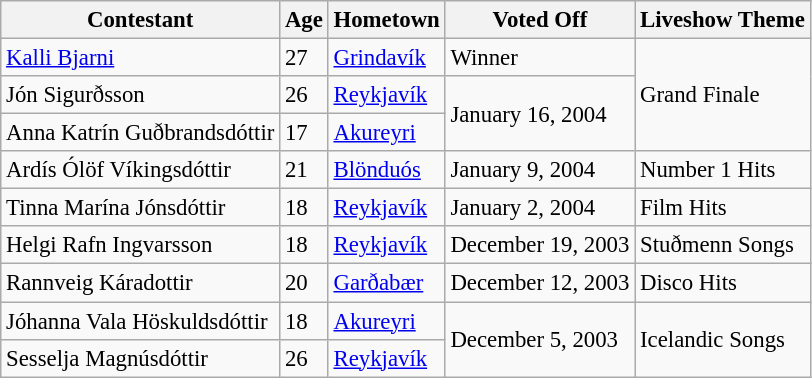<table class="wikitable" style="font-size:95%;">
<tr>
<th>Contestant</th>
<th>Age</th>
<th>Hometown</th>
<th>Voted Off</th>
<th>Liveshow Theme</th>
</tr>
<tr>
<td><a href='#'>Kalli Bjarni</a></td>
<td>27</td>
<td><a href='#'>Grindavík</a></td>
<td>Winner</td>
<td rowspan="3">Grand Finale</td>
</tr>
<tr>
<td>Jón Sigurðsson</td>
<td>26</td>
<td><a href='#'>Reykjavík</a></td>
<td rowspan="2">January 16, 2004</td>
</tr>
<tr>
<td>Anna Katrín Guðbrandsdóttir</td>
<td>17</td>
<td><a href='#'>Akureyri</a></td>
</tr>
<tr>
<td>Ardís Ólöf Víkingsdóttir</td>
<td>21</td>
<td><a href='#'>Blönduós</a></td>
<td>January 9, 2004</td>
<td>Number 1 Hits</td>
</tr>
<tr>
<td>Tinna Marína Jónsdóttir</td>
<td>18</td>
<td><a href='#'>Reykjavík</a></td>
<td>January 2, 2004</td>
<td>Film Hits</td>
</tr>
<tr>
<td>Helgi Rafn Ingvarsson</td>
<td>18</td>
<td><a href='#'>Reykjavík</a></td>
<td>December 19, 2003</td>
<td>Stuðmenn Songs</td>
</tr>
<tr>
<td>Rannveig Káradottir</td>
<td>20</td>
<td><a href='#'>Garðabær</a></td>
<td>December 12, 2003</td>
<td>Disco Hits</td>
</tr>
<tr>
<td>Jóhanna Vala Höskuldsdóttir</td>
<td>18</td>
<td><a href='#'>Akureyri</a></td>
<td rowspan="2">December 5, 2003</td>
<td rowspan="2">Icelandic Songs</td>
</tr>
<tr>
<td>Sesselja Magnúsdóttir</td>
<td>26</td>
<td><a href='#'>Reykjavík</a></td>
</tr>
</table>
